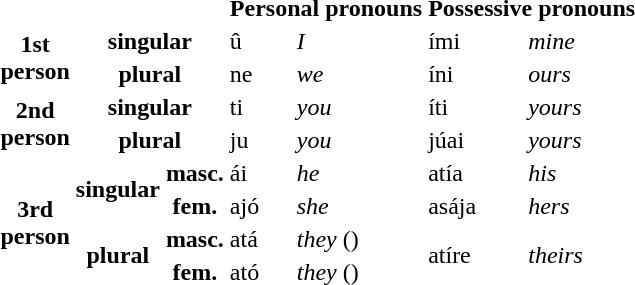<table>
<tr>
<th colspan=3></th>
<th colspan=2>Personal pronouns</th>
<th colspan=2>Possessive pronouns</th>
</tr>
<tr>
<th rowspan=2>1st<br>person</th>
<th colspan=2>singular</th>
<td>û</td>
<td><em>I</em></td>
<td>ími</td>
<td><em>mine</em></td>
</tr>
<tr>
<th colspan=2>plural</th>
<td>ne</td>
<td><em>we</em></td>
<td>íni</td>
<td><em>ours</em></td>
</tr>
<tr>
<th rowspan=2>2nd<br>person</th>
<th colspan=2>singular</th>
<td>ti</td>
<td><em>you</em></td>
<td>íti</td>
<td><em>yours</em></td>
</tr>
<tr>
<th colspan=2>plural</th>
<td>ju</td>
<td><em>you</em></td>
<td>júai</td>
<td><em>yours</em></td>
</tr>
<tr>
<th rowspan=4>3rd<br>person</th>
<th rowspan=2>singular</th>
<th>masc.</th>
<td>ái</td>
<td><em>he</em></td>
<td>atía</td>
<td><em>his</em></td>
</tr>
<tr>
<th>fem.</th>
<td>ajó</td>
<td><em>she</em></td>
<td>asája</td>
<td><em>hers</em></td>
</tr>
<tr>
<th rowspan=2>plural</th>
<th>masc.</th>
<td>atá</td>
<td><em>they</em> ()</td>
<td rowspan=2>atíre</td>
<td rowspan=2><em>theirs</em></td>
</tr>
<tr>
<th>fem.</th>
<td>ató</td>
<td><em>they</em> ()</td>
</tr>
</table>
